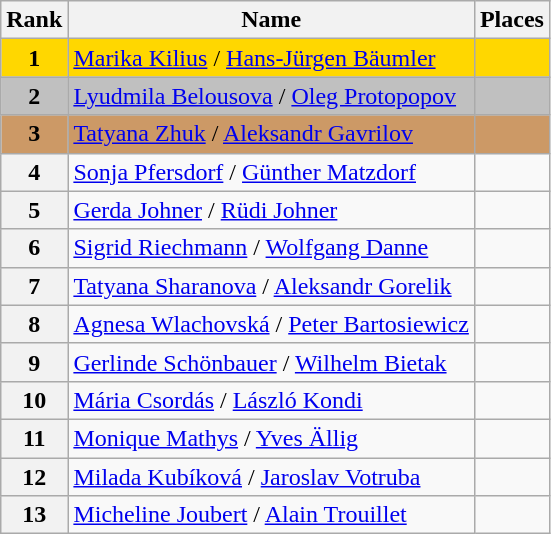<table class="wikitable">
<tr>
<th>Rank</th>
<th>Name</th>
<th>Places</th>
</tr>
<tr bgcolor="gold">
<td align="center"><strong>1</strong></td>
<td> <a href='#'>Marika Kilius</a> / <a href='#'>Hans-Jürgen Bäumler</a></td>
<td></td>
</tr>
<tr bgcolor="silver">
<td align="center"><strong>2</strong></td>
<td> <a href='#'>Lyudmila Belousova</a> / <a href='#'>Oleg Protopopov</a></td>
<td></td>
</tr>
<tr bgcolor="cc9966">
<td align="center"><strong>3</strong></td>
<td> <a href='#'>Tatyana Zhuk</a> / <a href='#'>Aleksandr Gavrilov</a></td>
<td></td>
</tr>
<tr>
<th>4</th>
<td> <a href='#'>Sonja Pfersdorf</a> / <a href='#'>Günther Matzdorf</a></td>
<td></td>
</tr>
<tr>
<th>5</th>
<td> <a href='#'>Gerda Johner</a> / <a href='#'>Rüdi Johner</a></td>
<td></td>
</tr>
<tr>
<th>6</th>
<td> <a href='#'>Sigrid Riechmann</a> / <a href='#'>Wolfgang Danne</a></td>
<td></td>
</tr>
<tr>
<th>7</th>
<td> <a href='#'>Tatyana Sharanova</a> / <a href='#'>Aleksandr Gorelik</a></td>
<td></td>
</tr>
<tr>
<th>8</th>
<td> <a href='#'>Agnesa Wlachovská</a> / <a href='#'>Peter Bartosiewicz</a></td>
<td></td>
</tr>
<tr>
<th>9</th>
<td> <a href='#'>Gerlinde Schönbauer</a> / <a href='#'>Wilhelm Bietak</a></td>
<td></td>
</tr>
<tr>
<th>10</th>
<td> <a href='#'>Mária Csordás</a> / <a href='#'>László Kondi</a></td>
<td></td>
</tr>
<tr>
<th>11</th>
<td> <a href='#'>Monique Mathys</a> / <a href='#'>Yves Ällig</a></td>
<td></td>
</tr>
<tr>
<th>12</th>
<td> <a href='#'>Milada Kubíková</a> / <a href='#'>Jaroslav Votruba</a></td>
<td></td>
</tr>
<tr>
<th>13</th>
<td> <a href='#'>Micheline Joubert</a> / <a href='#'>Alain Trouillet</a></td>
<td></td>
</tr>
</table>
